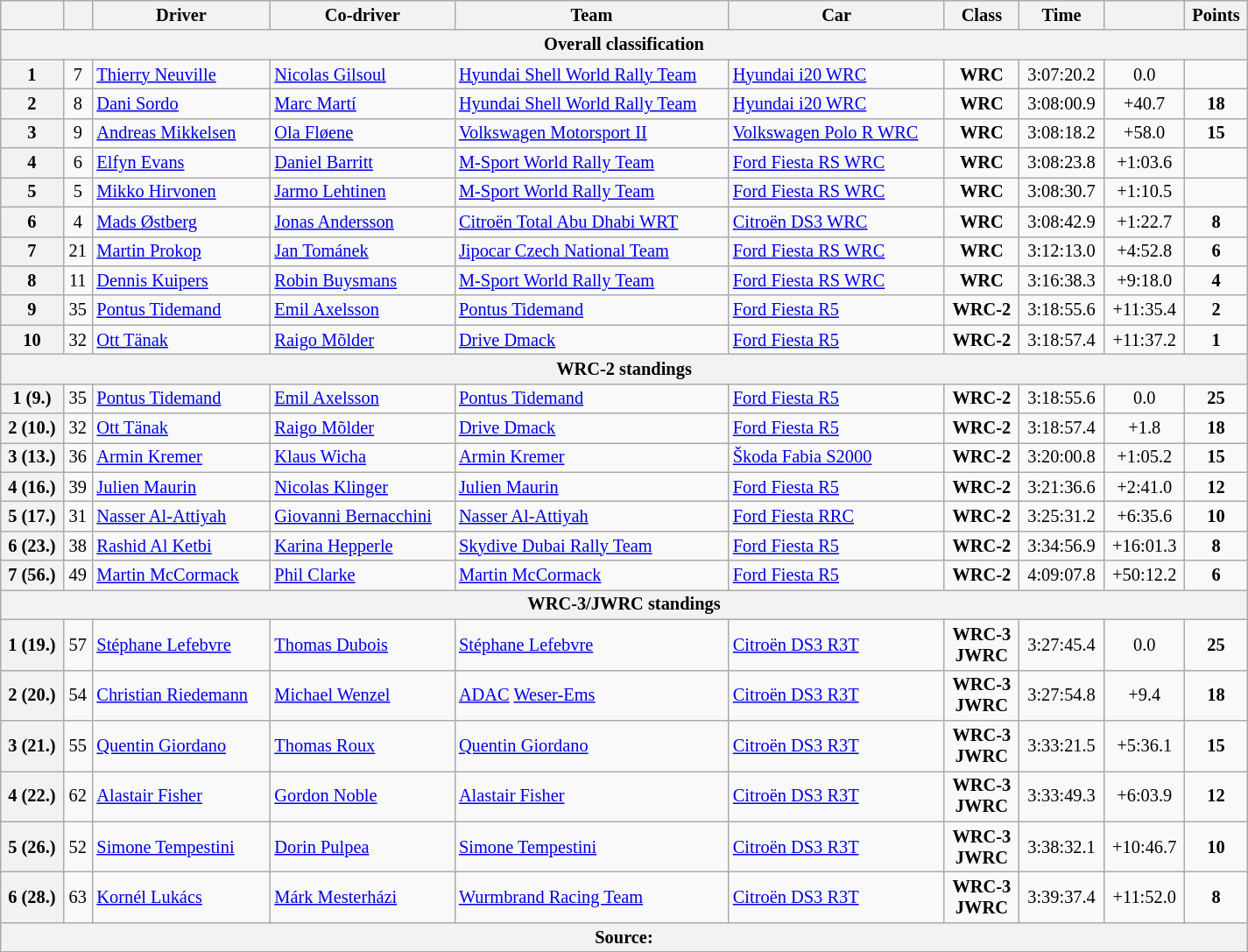<table class="wikitable" width=85% style="text-align: left; font-size: 85%; max-width: 950px;">
<tr>
<th></th>
<th></th>
<th>Driver</th>
<th>Co-driver</th>
<th>Team</th>
<th>Car</th>
<th>Class</th>
<th>Time</th>
<th></th>
<th>Points</th>
</tr>
<tr>
<th colspan=10>Overall classification</th>
</tr>
<tr>
<th>1</th>
<td align="center">7</td>
<td> <a href='#'>Thierry Neuville</a></td>
<td> <a href='#'>Nicolas Gilsoul</a></td>
<td> <a href='#'>Hyundai Shell World Rally Team</a></td>
<td><a href='#'>Hyundai i20 WRC</a></td>
<td align="center"><strong><span>WRC</span></strong></td>
<td align="center">3:07:20.2</td>
<td align="center">0.0</td>
<td align="center"><strong></strong></td>
</tr>
<tr>
<th>2</th>
<td align="center">8</td>
<td> <a href='#'>Dani Sordo</a></td>
<td> <a href='#'>Marc Martí</a></td>
<td> <a href='#'>Hyundai Shell World Rally Team</a></td>
<td><a href='#'>Hyundai i20 WRC</a></td>
<td align="center"><strong><span>WRC</span></strong></td>
<td align="center">3:08:00.9</td>
<td align="center">+40.7</td>
<td align="center"><strong>18</strong></td>
</tr>
<tr>
<th>3</th>
<td align="center">9</td>
<td> <a href='#'>Andreas Mikkelsen</a></td>
<td> <a href='#'>Ola Fløene</a></td>
<td> <a href='#'>Volkswagen Motorsport II</a></td>
<td><a href='#'>Volkswagen Polo R WRC</a></td>
<td align="center"><strong><span>WRC</span></strong></td>
<td align="center">3:08:18.2</td>
<td align="center">+58.0</td>
<td align="center"><strong>15</strong></td>
</tr>
<tr>
<th>4</th>
<td align="center">6</td>
<td> <a href='#'>Elfyn Evans</a></td>
<td> <a href='#'>Daniel Barritt</a></td>
<td> <a href='#'>M-Sport World Rally Team</a></td>
<td><a href='#'>Ford Fiesta RS WRC</a></td>
<td align="center"><strong><span>WRC</span></strong></td>
<td align="center">3:08:23.8</td>
<td align="center">+1:03.6</td>
<td align="center"><strong></strong></td>
</tr>
<tr>
<th>5</th>
<td align="center">5</td>
<td> <a href='#'>Mikko Hirvonen</a></td>
<td> <a href='#'>Jarmo Lehtinen</a></td>
<td> <a href='#'>M-Sport World Rally Team</a></td>
<td><a href='#'>Ford Fiesta RS WRC</a></td>
<td align="center"><strong><span>WRC</span></strong></td>
<td align="center">3:08:30.7</td>
<td align="center">+1:10.5</td>
<td align="center"><strong></strong></td>
</tr>
<tr>
<th>6</th>
<td align="center">4</td>
<td> <a href='#'>Mads Østberg</a></td>
<td> <a href='#'>Jonas Andersson</a></td>
<td> <a href='#'>Citroën Total Abu Dhabi WRT</a></td>
<td><a href='#'>Citroën DS3 WRC</a></td>
<td align="center"><strong><span>WRC</span></strong></td>
<td align="center">3:08:42.9</td>
<td align="center">+1:22.7</td>
<td align="center"><strong>8</strong></td>
</tr>
<tr>
<th>7</th>
<td align="center">21</td>
<td> <a href='#'>Martin Prokop</a></td>
<td> <a href='#'>Jan Tománek</a></td>
<td> <a href='#'>Jipocar Czech National Team</a></td>
<td><a href='#'>Ford Fiesta RS WRC</a></td>
<td align="center"><strong><span>WRC</span></strong></td>
<td align="center">3:12:13.0</td>
<td align="center">+4:52.8</td>
<td align="center"><strong>6</strong></td>
</tr>
<tr>
<th>8</th>
<td align="center">11</td>
<td> <a href='#'>Dennis Kuipers</a></td>
<td> <a href='#'>Robin Buysmans</a></td>
<td> <a href='#'>M-Sport World Rally Team</a></td>
<td><a href='#'>Ford Fiesta RS WRC</a></td>
<td align="center"><strong><span>WRC</span></strong></td>
<td align="center">3:16:38.3</td>
<td align="center">+9:18.0</td>
<td align="center"><strong>4</strong></td>
</tr>
<tr>
<th>9</th>
<td align="center">35</td>
<td> <a href='#'>Pontus Tidemand</a></td>
<td> <a href='#'>Emil Axelsson</a></td>
<td> <a href='#'>Pontus Tidemand</a></td>
<td><a href='#'>Ford Fiesta R5</a></td>
<td align="center"><strong><span>WRC-2</span></strong></td>
<td align="center">3:18:55.6</td>
<td align="center">+11:35.4</td>
<td align="center"><strong>2</strong></td>
</tr>
<tr>
<th>10</th>
<td align="center">32</td>
<td> <a href='#'>Ott Tänak</a></td>
<td> <a href='#'>Raigo Mõlder</a></td>
<td> <a href='#'>Drive Dmack</a></td>
<td><a href='#'>Ford Fiesta R5</a></td>
<td align="center"><strong><span>WRC-2</span></strong></td>
<td align="center">3:18:57.4</td>
<td align="center">+11:37.2</td>
<td align="center"><strong>1</strong></td>
</tr>
<tr>
<th colspan=10>WRC-2 standings</th>
</tr>
<tr>
<th>1 (9.)</th>
<td align="center">35</td>
<td> <a href='#'>Pontus Tidemand</a></td>
<td> <a href='#'>Emil Axelsson</a></td>
<td> <a href='#'>Pontus Tidemand</a></td>
<td><a href='#'>Ford Fiesta R5</a></td>
<td align="center"><strong><span>WRC-2</span></strong></td>
<td align="center">3:18:55.6</td>
<td align="center">0.0</td>
<td align="center"><strong>25</strong></td>
</tr>
<tr>
<th>2 (10.)</th>
<td align="center">32</td>
<td> <a href='#'>Ott Tänak</a></td>
<td> <a href='#'>Raigo Mõlder</a></td>
<td> <a href='#'>Drive Dmack</a></td>
<td><a href='#'>Ford Fiesta R5</a></td>
<td align="center"><strong><span>WRC-2</span></strong></td>
<td align="center">3:18:57.4</td>
<td align="center">+1.8</td>
<td align="center"><strong>18</strong></td>
</tr>
<tr>
<th>3 (13.)</th>
<td align="center">36</td>
<td> <a href='#'>Armin Kremer</a></td>
<td> <a href='#'>Klaus Wicha</a></td>
<td> <a href='#'>Armin Kremer</a></td>
<td><a href='#'>Škoda Fabia S2000</a></td>
<td align="center"><strong><span>WRC-2</span></strong></td>
<td align="center">3:20:00.8</td>
<td align="center">+1:05.2</td>
<td align="center"><strong>15</strong></td>
</tr>
<tr>
<th>4 (16.)</th>
<td align="center">39</td>
<td> <a href='#'>Julien Maurin</a></td>
<td> <a href='#'>Nicolas Klinger</a></td>
<td> <a href='#'>Julien Maurin</a></td>
<td><a href='#'>Ford Fiesta R5</a></td>
<td align="center"><strong><span>WRC-2</span></strong></td>
<td align="center">3:21:36.6</td>
<td align="center">+2:41.0</td>
<td align="center"><strong>12</strong></td>
</tr>
<tr>
<th>5 (17.)</th>
<td align="center">31</td>
<td> <a href='#'>Nasser Al-Attiyah</a></td>
<td> <a href='#'>Giovanni Bernacchini</a></td>
<td> <a href='#'>Nasser Al-Attiyah</a></td>
<td><a href='#'>Ford Fiesta RRC</a></td>
<td align="center"><strong><span>WRC-2</span></strong></td>
<td align="center">3:25:31.2</td>
<td align="center">+6:35.6</td>
<td align="center"><strong>10</strong></td>
</tr>
<tr>
<th>6 (23.)</th>
<td align="center">38</td>
<td> <a href='#'>Rashid Al Ketbi</a></td>
<td> <a href='#'>Karina Hepperle</a></td>
<td> <a href='#'>Skydive Dubai Rally Team</a></td>
<td><a href='#'>Ford Fiesta R5</a></td>
<td align="center"><strong><span>WRC-2</span></strong></td>
<td align="center">3:34:56.9</td>
<td align="center">+16:01.3</td>
<td align="center"><strong>8</strong></td>
</tr>
<tr>
<th>7 (56.)</th>
<td align="center">49</td>
<td> <a href='#'>Martin McCormack</a></td>
<td> <a href='#'>Phil Clarke</a></td>
<td> <a href='#'>Martin McCormack</a></td>
<td><a href='#'>Ford Fiesta R5</a></td>
<td align="center"><strong><span>WRC-2</span></strong></td>
<td align="center">4:09:07.8</td>
<td align="center">+50:12.2</td>
<td align="center"><strong>6</strong></td>
</tr>
<tr>
<th colspan=10>WRC-3/JWRC standings</th>
</tr>
<tr>
<th>1 (19.)</th>
<td align="center">57</td>
<td> <a href='#'>Stéphane Lefebvre</a></td>
<td> <a href='#'>Thomas Dubois</a></td>
<td> <a href='#'>Stéphane Lefebvre</a></td>
<td><a href='#'>Citroën DS3 R3T</a></td>
<td align="center"><strong><span>WRC-3</span></strong><br><strong><span>JWRC</span></strong></td>
<td align="center">3:27:45.4</td>
<td align="center">0.0</td>
<td align="center"><strong>25</strong></td>
</tr>
<tr>
<th>2 (20.)</th>
<td align="center">54</td>
<td> <a href='#'>Christian Riedemann</a></td>
<td> <a href='#'>Michael Wenzel</a></td>
<td> <a href='#'>ADAC</a> <a href='#'>Weser-Ems</a></td>
<td><a href='#'>Citroën DS3 R3T</a></td>
<td align="center"><strong><span>WRC-3</span></strong><br><strong><span>JWRC</span></strong></td>
<td align="center">3:27:54.8</td>
<td align="center">+9.4</td>
<td align="center"><strong>18</strong></td>
</tr>
<tr>
<th>3 (21.)</th>
<td align="center">55</td>
<td> <a href='#'>Quentin Giordano</a></td>
<td> <a href='#'>Thomas Roux</a></td>
<td> <a href='#'>Quentin Giordano</a></td>
<td><a href='#'>Citroën DS3 R3T</a></td>
<td align="center"><strong><span>WRC-3</span></strong><br><strong><span>JWRC</span></strong></td>
<td align="center">3:33:21.5</td>
<td align="center">+5:36.1</td>
<td align="center"><strong>15</strong></td>
</tr>
<tr>
<th>4 (22.)</th>
<td align="center">62</td>
<td> <a href='#'>Alastair Fisher</a></td>
<td> <a href='#'>Gordon Noble</a></td>
<td> <a href='#'>Alastair Fisher</a></td>
<td><a href='#'>Citroën DS3 R3T</a></td>
<td align="center"><strong><span>WRC-3</span></strong><br><strong><span>JWRC</span></strong></td>
<td align="center">3:33:49.3</td>
<td align="center">+6:03.9</td>
<td align="center"><strong>12</strong></td>
</tr>
<tr>
<th>5 (26.)</th>
<td align="center">52</td>
<td> <a href='#'>Simone Tempestini</a></td>
<td> <a href='#'>Dorin Pulpea</a></td>
<td> <a href='#'>Simone Tempestini</a></td>
<td><a href='#'>Citroën DS3 R3T</a></td>
<td align="center"><strong><span>WRC-3</span></strong><br><strong><span>JWRC</span></strong></td>
<td align="center">3:38:32.1</td>
<td align="center">+10:46.7</td>
<td align="center"><strong>10</strong></td>
</tr>
<tr>
<th>6 (28.)</th>
<td align="center">63</td>
<td> <a href='#'>Kornél Lukács</a></td>
<td> <a href='#'>Márk Mesterházi</a></td>
<td> <a href='#'>Wurmbrand Racing Team</a></td>
<td><a href='#'>Citroën DS3 R3T</a></td>
<td align="center"><strong><span>WRC-3</span></strong><br><strong><span>JWRC</span></strong></td>
<td align="center">3:39:37.4</td>
<td align="center">+11:52.0</td>
<td align="center"><strong>8</strong></td>
</tr>
<tr>
<th colspan=10>Source: </th>
</tr>
<tr>
</tr>
</table>
